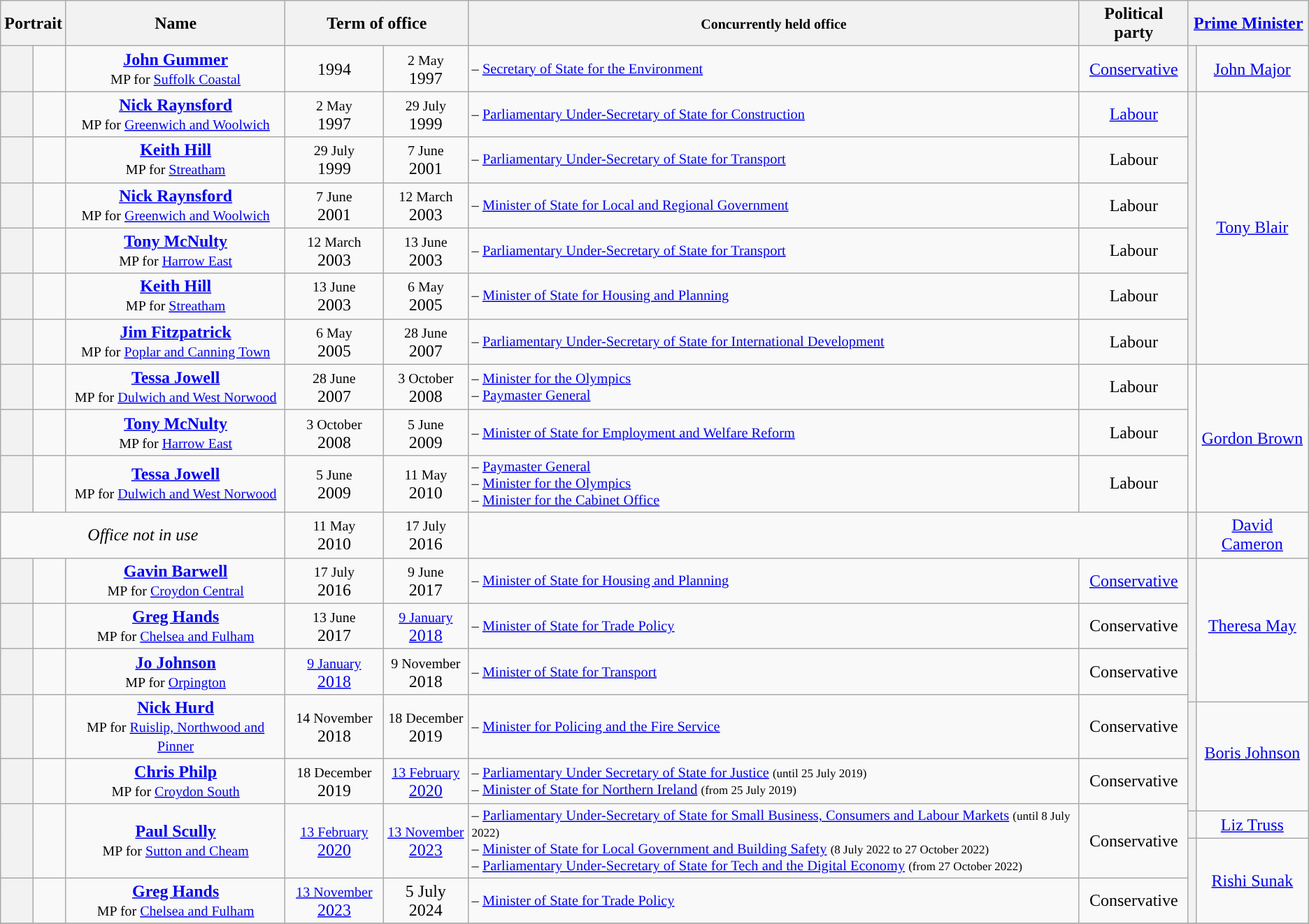<table class="wikitable" style="text-align:Center;">
<tr>
<th colspan=2>Portrait</th>
<th>Name</th>
<th colspan=2>Term of office</th>
<th><small>Concurrently held office</small></th>
<th>Political party</th>
<th colspan=2><a href='#'>Prime Minister</a></th>
</tr>
<tr>
<th style="background-color: "></th>
<td></td>
<td><strong><a href='#'>John Gummer</a></strong><br><small>MP for <a href='#'>Suffolk Coastal</a></small></td>
<td>1994</td>
<td><small>2 May</small><br>1997</td>
<td style="text-align:left; font-size:85%;">– <a href='#'>Secretary of State for the Environment</a></td>
<td><a href='#'>Conservative</a></td>
<th style="background-color: "></th>
<td><a href='#'>John Major</a></td>
</tr>
<tr>
<th style="background-color: "></th>
<td></td>
<td><strong><a href='#'>Nick Raynsford</a></strong><br><small>MP for <a href='#'>Greenwich and Woolwich</a></small></td>
<td><small>2 May</small><br>1997</td>
<td><small>29 July</small><br>1999</td>
<td style="text-align:left; font-size:85%;">– <a href='#'>Parliamentary Under-Secretary of State for Construction</a></td>
<td><a href='#'>Labour</a></td>
<th rowspan=6 style="background-color: "></th>
<td rowspan=6><a href='#'>Tony Blair</a></td>
</tr>
<tr>
<th style="background-color: "></th>
<td></td>
<td><a href='#'><strong>Keith Hill</strong></a><br><small>MP for <a href='#'>Streatham</a></small></td>
<td><small>29 July</small><br>1999</td>
<td><small>7 June</small><br>2001</td>
<td style="text-align:left; font-size:85%;">– <a href='#'>Parliamentary Under-Secretary of State for Transport</a></td>
<td>Labour</td>
</tr>
<tr>
<th style="background-color: "></th>
<td></td>
<td><strong><a href='#'>Nick Raynsford</a></strong><br><small>MP for <a href='#'>Greenwich and Woolwich</a></small></td>
<td><small>7 June</small><br>2001</td>
<td><small>12 March</small><br>2003</td>
<td style="text-align:left; font-size:85%;">– <a href='#'>Minister of State for Local and Regional Government</a></td>
<td>Labour</td>
</tr>
<tr>
<th style="background-color: "></th>
<td></td>
<td><strong><a href='#'>Tony McNulty</a></strong><br><small>MP for <a href='#'>Harrow East</a></small></td>
<td><small>12 March</small> 2003</td>
<td><small>13 June</small><br>2003<br></td>
<td style="text-align:left; font-size:85%;">– <a href='#'>Parliamentary Under-Secretary of State for Transport</a></td>
<td>Labour</td>
</tr>
<tr>
<th style="background-color: "></th>
<td></td>
<td><a href='#'><strong>Keith Hill</strong></a><br><small>MP for <a href='#'>Streatham</a></small></td>
<td><small>13 June</small><br>2003</td>
<td><small>6 May</small><br>2005<br></td>
<td style="text-align:left; font-size:85%;">– <a href='#'>Minister of State for Housing and Planning</a></td>
<td>Labour</td>
</tr>
<tr>
<th style="background-color: "></th>
<td></td>
<td><a href='#'><strong>Jim Fitzpatrick</strong></a><br><small>MP for <a href='#'>Poplar and Canning Town</a></small></td>
<td><small>6 May</small><br>2005</td>
<td><small>28 June</small><br>2007</td>
<td style="text-align:left; font-size:85%;">– <a href='#'>Parliamentary Under-Secretary of State for International Development</a></td>
<td>Labour</td>
</tr>
<tr>
<th style="background-color: "></th>
<td></td>
<td><strong><a href='#'>Tessa Jowell</a></strong><br><small>MP for <a href='#'>Dulwich and West Norwood</a></small></td>
<td><small>28 June</small><br>2007</td>
<td><small>3 October</small><br>2008</td>
<td style="text-align:left; font-size:85%;">– <a href='#'>Minister for the Olympics</a><br>– <a href='#'>Paymaster General</a></td>
<td>Labour</td>
<td rowspan=3 style="background-color: "></td>
<td rowspan=3><a href='#'>Gordon Brown</a></td>
</tr>
<tr>
<th style="background-color: "></th>
<td></td>
<td><strong><a href='#'>Tony McNulty</a></strong><br><small>MP for <a href='#'>Harrow East</a></small></td>
<td><small>3 October</small><br>2008</td>
<td><small>5 June</small><br>2009</td>
<td style="text-align:left; font-size:85%;">– <a href='#'>Minister of State for Employment and Welfare Reform</a></td>
<td>Labour</td>
</tr>
<tr>
<th style="background-color: "></th>
<td></td>
<td><strong><a href='#'>Tessa Jowell</a></strong><br><small>MP for <a href='#'>Dulwich and West Norwood</a></small></td>
<td><small>5 June</small><br>2009</td>
<td><small>11 May</small><br>2010</td>
<td style="text-align:left; font-size:85%;">– <a href='#'>Paymaster General</a><br>– <a href='#'>Minister for the Olympics</a><br>– <a href='#'>Minister for the Cabinet Office</a></td>
<td>Labour</td>
</tr>
<tr>
<td colspan=3><em>Office not in use</em></td>
<td><small>11 May</small><br>2010</td>
<td><small>17 July</small><br>2016</td>
<td colspan=2></td>
<th style="background-color: "></th>
<td><a href='#'>David Cameron</a> </td>
</tr>
<tr>
<th style="background-color: "></th>
<td></td>
<td><strong><a href='#'>Gavin Barwell</a></strong><br><small>MP for <a href='#'>Croydon Central</a></small></td>
<td><small>17 July</small><br>2016</td>
<td><small>9 June</small><br>2017</td>
<td style="text-align:left; font-size:85%;">– <a href='#'>Minister of State for Housing and Planning</a></td>
<td><a href='#'>Conservative</a></td>
<th rowspan=4 style="background-color: "></th>
<td rowspan=3 style="border-style: none ;"><a href='#'>Theresa May</a></td>
</tr>
<tr>
<th style="background-color: "></th>
<td></td>
<td><strong><a href='#'>Greg Hands</a></strong><br><small>MP for <a href='#'>Chelsea and Fulham</a></small></td>
<td><small>13 June</small><br>2017</td>
<td><a href='#'><small>9 January</small><br>2018</a></td>
<td style="text-align:left; font-size:85%;">– <a href='#'>Minister of State for Trade Policy</a></td>
<td>Conservative</td>
</tr>
<tr>
<th style="background-color: "></th>
<td></td>
<td><strong><a href='#'>Jo Johnson</a></strong><br><small>MP for <a href='#'>Orpington</a></small></td>
<td><a href='#'><small>9 January</small><br>2018</a></td>
<td><small>9 November</small><br>2018</td>
<td style="text-align:left; font-size:85%;">– <a href='#'>Minister of State for Transport</a></td>
<td>Conservative</td>
</tr>
<tr>
<th rowspan=2 style="background-color: "></th>
<td rowspan=2></td>
<td rowspan=2><strong><a href='#'>Nick Hurd</a></strong><br><small>MP for <a href='#'>Ruislip, Northwood and Pinner</a></small></td>
<td rowspan=2><small>14 November</small><br>2018</td>
<td rowspan=2><small>18 December</small><br>2019</td>
<td rowspan=2 style="text-align:left; font-size:85%;">– <a href='#'>Minister for Policing and the Fire Service</a></td>
<td rowspan=2>Conservative</td>
<td style="border-style: none solid solid solid ;"></td>
</tr>
<tr>
<th rowspan=3 style="background-color: "></th>
<td rowspan=2 style="border-style: none ;"><a href='#'>Boris Johnson</a></td>
</tr>
<tr>
<th style="background-color: "></th>
<td></td>
<td><strong><a href='#'>Chris Philp</a></strong><br><small>MP for <a href='#'>Croydon South</a></small></td>
<td><small>18 December</small><br>2019</td>
<td><a href='#'><small>13 February</small><br>2020</a></td>
<td style="text-align:left; font-size:85%;">– <a href='#'>Parliamentary Under Secretary of State for Justice</a> <small>(until 25 July 2019)</small><br> – <a href='#'>Minister of State for Northern Ireland</a> <small>(from 25 July 2019)</small></td>
<td>Conservative</td>
</tr>
<tr>
<th rowspan=3 style="background-color: "></th>
<td rowspan=3></td>
<td rowspan=3><strong><a href='#'>Paul Scully</a></strong><br><small>MP for <a href='#'>Sutton and Cheam</a></small></td>
<td rowspan=3><a href='#'><small>13 February </small><br>2020</a></td>
<td rowspan=3><a href='#'><small>13 November</small><br>2023</a></td>
<td rowspan=3 style="text-align:left; font-size:85%;">– <a href='#'>Parliamentary Under-Secretary of State for Small Business, Consumers and Labour Markets</a> <small>(until 8 July 2022)</small><br> – <a href='#'>Minister of State for Local Government and Building Safety</a> <small>(8 July 2022 to 27 October 2022)</small><br>– <a href='#'>Parliamentary Under-Secretary of State for Tech and the Digital Economy</a> <small>(from 27 October 2022)</small></td>
<td rowspan=3>Conservative</td>
<td style="border-style: none  ;"></td>
</tr>
<tr>
<th style="background-color: "></th>
<td><a href='#'>Liz Truss</a></td>
</tr>
<tr>
<th rowspan=2 style="background-color: "></th>
<td rowspan=2><a href='#'>Rishi Sunak</a></td>
</tr>
<tr>
<th style="background-color: "></th>
<td></td>
<td><strong><a href='#'>Greg Hands</a></strong><br><small>MP for <a href='#'>Chelsea and Fulham</a></small></td>
<td><a href='#'><small>13 November</small><br>2023</a></td>
<td>5 July 2024</td>
<td style="text-align:left; font-size:85%;">– <a href='#'>Minister of State for Trade Policy</a></td>
<td>Conservative</td>
</tr>
<tr>
</tr>
</table>
